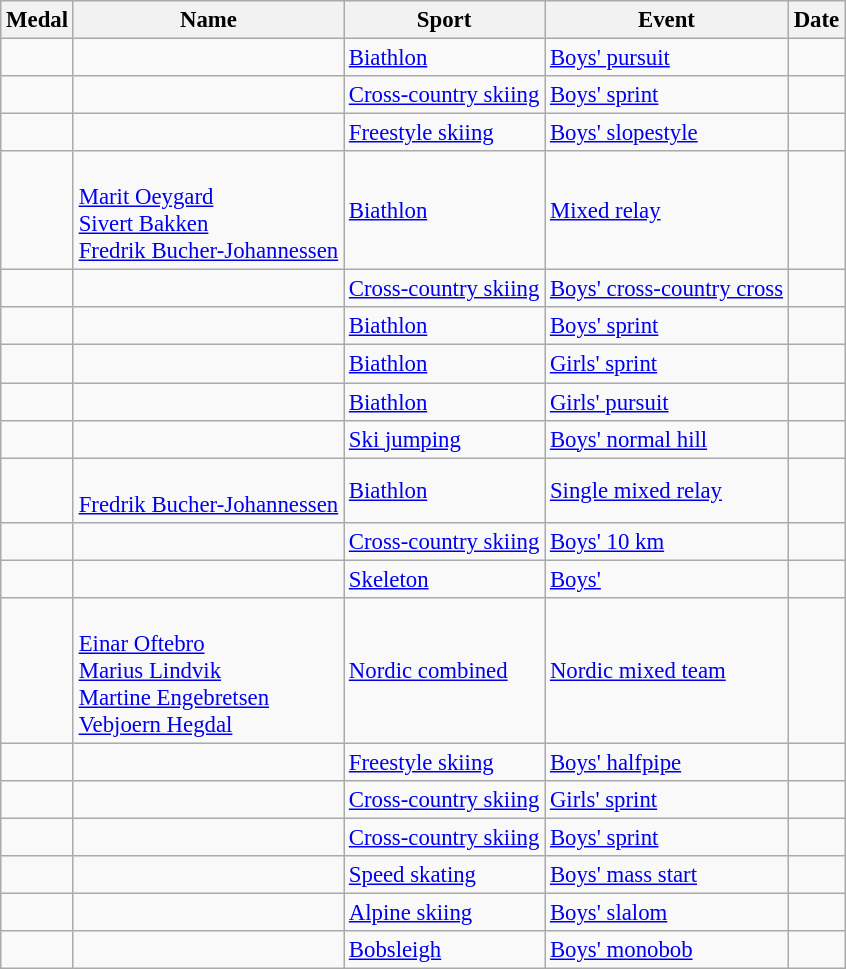<table class="wikitable sortable" style="font-size: 95%">
<tr>
<th>Medal</th>
<th>Name</th>
<th>Sport</th>
<th>Event</th>
<th>Date</th>
</tr>
<tr>
<td></td>
<td></td>
<td><a href='#'>Biathlon</a></td>
<td><a href='#'>Boys' pursuit</a></td>
<td></td>
</tr>
<tr>
<td></td>
<td></td>
<td><a href='#'>Cross-country skiing</a></td>
<td><a href='#'>Boys' sprint</a></td>
<td></td>
</tr>
<tr>
<td></td>
<td></td>
<td><a href='#'>Freestyle skiing</a></td>
<td><a href='#'>Boys' slopestyle</a></td>
<td></td>
</tr>
<tr>
<td></td>
<td><br><a href='#'>Marit Oeygard</a><br><a href='#'>Sivert Bakken</a><br><a href='#'>Fredrik Bucher-Johannessen</a></td>
<td><a href='#'>Biathlon</a></td>
<td><a href='#'>Mixed relay</a></td>
<td></td>
</tr>
<tr>
<td></td>
<td></td>
<td><a href='#'>Cross-country skiing</a></td>
<td><a href='#'>Boys' cross-country cross</a></td>
<td></td>
</tr>
<tr>
<td></td>
<td></td>
<td><a href='#'>Biathlon</a></td>
<td><a href='#'>Boys' sprint</a></td>
<td></td>
</tr>
<tr>
<td></td>
<td></td>
<td><a href='#'>Biathlon</a></td>
<td><a href='#'>Girls' sprint</a></td>
<td></td>
</tr>
<tr>
<td></td>
<td></td>
<td><a href='#'>Biathlon</a></td>
<td><a href='#'>Girls' pursuit</a></td>
<td></td>
</tr>
<tr>
<td></td>
<td></td>
<td><a href='#'>Ski jumping</a></td>
<td><a href='#'>Boys' normal hill</a></td>
<td></td>
</tr>
<tr>
<td></td>
<td><br><a href='#'>Fredrik Bucher-Johannessen</a></td>
<td><a href='#'>Biathlon</a></td>
<td><a href='#'>Single mixed relay</a></td>
<td></td>
</tr>
<tr>
<td></td>
<td></td>
<td><a href='#'>Cross-country skiing</a></td>
<td><a href='#'>Boys' 10 km</a></td>
<td></td>
</tr>
<tr>
<td></td>
<td></td>
<td><a href='#'>Skeleton</a></td>
<td><a href='#'>Boys'</a></td>
<td></td>
</tr>
<tr>
<td></td>
<td> <br><a href='#'>Einar Oftebro</a><br><a href='#'>Marius Lindvik</a><br><a href='#'>Martine Engebretsen</a><br><a href='#'>Vebjoern Hegdal</a></td>
<td><a href='#'>Nordic combined</a></td>
<td><a href='#'>Nordic mixed team</a></td>
<td></td>
</tr>
<tr>
<td></td>
<td></td>
<td><a href='#'>Freestyle skiing</a></td>
<td><a href='#'>Boys' halfpipe</a></td>
<td></td>
</tr>
<tr>
<td></td>
<td></td>
<td><a href='#'>Cross-country skiing</a></td>
<td><a href='#'>Girls' sprint</a></td>
<td></td>
</tr>
<tr>
<td></td>
<td></td>
<td><a href='#'>Cross-country skiing</a></td>
<td><a href='#'>Boys' sprint</a></td>
<td></td>
</tr>
<tr>
<td></td>
<td></td>
<td><a href='#'>Speed skating</a></td>
<td><a href='#'>Boys' mass start</a></td>
<td></td>
</tr>
<tr>
<td></td>
<td></td>
<td><a href='#'>Alpine skiing</a></td>
<td><a href='#'>Boys' slalom</a></td>
<td></td>
</tr>
<tr>
<td></td>
<td></td>
<td><a href='#'>Bobsleigh</a></td>
<td><a href='#'>Boys' monobob</a></td>
<td></td>
</tr>
</table>
